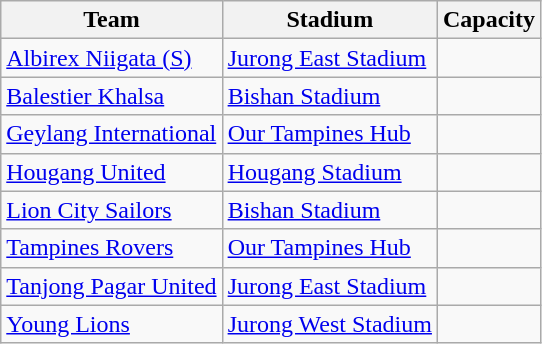<table class="wikitable sortable" style="text-align: left;">
<tr>
<th>Team</th>
<th>Stadium</th>
<th>Capacity</th>
</tr>
<tr>
<td><a href='#'>Albirex Niigata (S)</a></td>
<td><a href='#'>Jurong East Stadium</a></td>
<td style="text-align:center;"></td>
</tr>
<tr>
<td><a href='#'>Balestier Khalsa</a></td>
<td><a href='#'>Bishan Stadium</a></td>
<td style="text-align:center;"></td>
</tr>
<tr>
<td><a href='#'>Geylang International</a></td>
<td><a href='#'>Our Tampines Hub</a></td>
<td style="text-align:center;"></td>
</tr>
<tr>
<td><a href='#'>Hougang United</a></td>
<td><a href='#'>Hougang Stadium</a></td>
<td style="text-align:center;"></td>
</tr>
<tr>
<td><a href='#'>Lion City Sailors</a></td>
<td><a href='#'>Bishan Stadium</a></td>
<td style="text-align:center;"></td>
</tr>
<tr>
<td><a href='#'>Tampines Rovers</a></td>
<td><a href='#'>Our Tampines Hub</a></td>
<td style="text-align:center;"></td>
</tr>
<tr>
<td><a href='#'>Tanjong Pagar United</a></td>
<td><a href='#'>Jurong East Stadium</a></td>
<td style="text-align:center;"></td>
</tr>
<tr>
<td><a href='#'>Young Lions</a></td>
<td><a href='#'>Jurong West Stadium</a></td>
<td style="text-align:center;"></td>
</tr>
</table>
